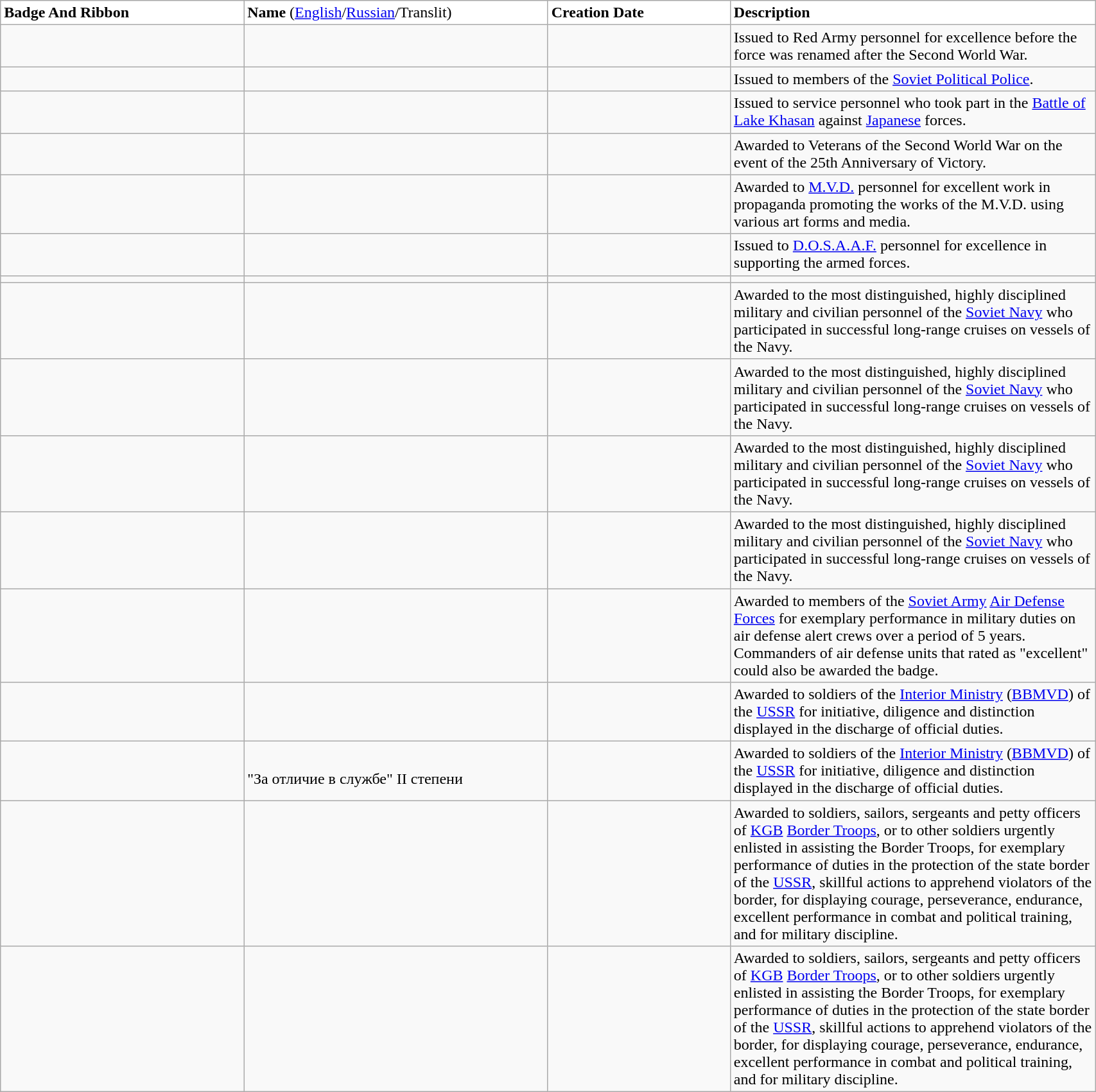<table class="wikitable" width="90%">
<tr>
<td width="20%" bgcolor="#FFFFFF"><strong>Badge And Ribbon</strong></td>
<td width="25%" bgcolor="#FFFFFF"><strong>Name</strong> (<a href='#'>English</a>/<a href='#'>Russian</a>/Translit)</td>
<td width="15%" bgcolor="#FFFFFF"><strong>Creation Date</strong></td>
<td width="30%" bgcolor="#FFFFFF"><strong>Description</strong></td>
</tr>
<tr>
<td></td>
<td></td>
<td></td>
<td>Issued to Red Army personnel for excellence before the force was renamed after the Second World War.</td>
</tr>
<tr>
<td></td>
<td></td>
<td></td>
<td>Issued to members of the <a href='#'>Soviet Political Police</a>.</td>
</tr>
<tr>
<td></td>
<td></td>
<td></td>
<td>Issued to service personnel who took part in the <a href='#'>Battle of Lake Khasan</a> against <a href='#'>Japanese</a> forces.</td>
</tr>
<tr>
<td></td>
<td></td>
<td></td>
<td>Awarded to Veterans of the Second World War on the event of the 25th Anniversary of Victory.</td>
</tr>
<tr>
<td></td>
<td></td>
<td></td>
<td>Awarded to <a href='#'>M.V.D.</a> personnel for excellent work in propaganda promoting the works of the M.V.D. using various art forms and media.</td>
</tr>
<tr>
<td></td>
<td></td>
<td></td>
<td>Issued to <a href='#'>D.O.S.A.A.F.</a> personnel for excellence in supporting the armed forces.</td>
</tr>
<tr>
<td></td>
<td></td>
<td></td>
<td></td>
</tr>
<tr>
<td></td>
<td></td>
<td></td>
<td>Awarded to the most distinguished, highly disciplined military and civilian personnel of the <a href='#'>Soviet Navy</a> who participated in successful long-range cruises on vessels of the Navy.</td>
</tr>
<tr>
<td></td>
<td></td>
<td></td>
<td>Awarded to the most distinguished, highly disciplined military and civilian personnel of the <a href='#'>Soviet Navy</a> who participated in successful long-range cruises on vessels of the Navy.</td>
</tr>
<tr>
<td></td>
<td></td>
<td></td>
<td>Awarded to the most distinguished, highly disciplined military and civilian personnel of the <a href='#'>Soviet Navy</a> who participated in successful long-range cruises on vessels of the Navy.</td>
</tr>
<tr>
<td></td>
<td></td>
<td></td>
<td>Awarded to the most distinguished, highly disciplined military and civilian personnel of the <a href='#'>Soviet Navy</a> who participated in successful long-range cruises on vessels of the Navy.</td>
</tr>
<tr>
<td></td>
<td></td>
<td></td>
<td>Awarded to members of the <a href='#'>Soviet Army</a> <a href='#'>Air Defense Forces</a> for exemplary performance in military duties on air defense alert crews over a period of 5 years. Commanders of air defense units that rated as "excellent" could also be awarded the badge.</td>
</tr>
<tr>
<td></td>
<td></td>
<td></td>
<td>Awarded to soldiers of the <a href='#'>Interior Ministry</a> (<a href='#'>BBMVD</a>) of the <a href='#'>USSR</a> for initiative, diligence and distinction displayed in the discharge of official duties.</td>
</tr>
<tr>
<td></td>
<td><br>"За отличие в службе" II степени</td>
<td></td>
<td>Awarded to soldiers of the <a href='#'>Interior Ministry</a> (<a href='#'>BBMVD</a>) of the <a href='#'>USSR</a> for initiative, diligence and distinction displayed in the discharge of official duties.</td>
</tr>
<tr>
<td></td>
<td></td>
<td></td>
<td>Awarded to soldiers, sailors, sergeants and petty officers of <a href='#'>KGB</a> <a href='#'>Border Troops</a>, or to other soldiers urgently enlisted in assisting the Border Troops, for exemplary performance of duties in the protection of the state border of the <a href='#'>USSR</a>, skillful actions to apprehend violators of the border, for displaying courage, perseverance, endurance, excellent performance in combat and political training, and for military discipline.</td>
</tr>
<tr>
<td></td>
<td></td>
<td></td>
<td>Awarded to soldiers, sailors, sergeants and petty officers of <a href='#'>KGB</a> <a href='#'>Border Troops</a>, or to other soldiers urgently enlisted in assisting the Border Troops, for exemplary performance of duties in the protection of the state border of the <a href='#'>USSR</a>, skillful actions to apprehend violators of the border, for displaying courage, perseverance, endurance, excellent performance in combat and political training, and for military discipline.</td>
</tr>
</table>
